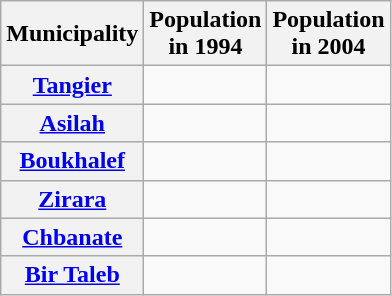<table class="wikitable alternance">
<tr>
<th scope=col>Municipality</th>
<th scope=col>Population<br>in 1994</th>
<th scope=col>Population<br>in 2004</th>
</tr>
<tr>
<th scope=row><a href='#'>Tangier</a></th>
<td></td>
<td></td>
</tr>
<tr>
<th scope=row><a href='#'>Asilah</a></th>
<td></td>
<td></td>
</tr>
<tr>
<th scope=row><a href='#'>Boukhalef</a></th>
<td></td>
<td></td>
</tr>
<tr>
<th scope=row><a href='#'>Zirara</a></th>
<td></td>
<td></td>
</tr>
<tr>
<th scope=row><a href='#'>Chbanate</a></th>
<td></td>
<td></td>
</tr>
<tr>
<th scope=row><a href='#'>Bir Taleb</a></th>
<td></td>
<td></td>
</tr>
</table>
